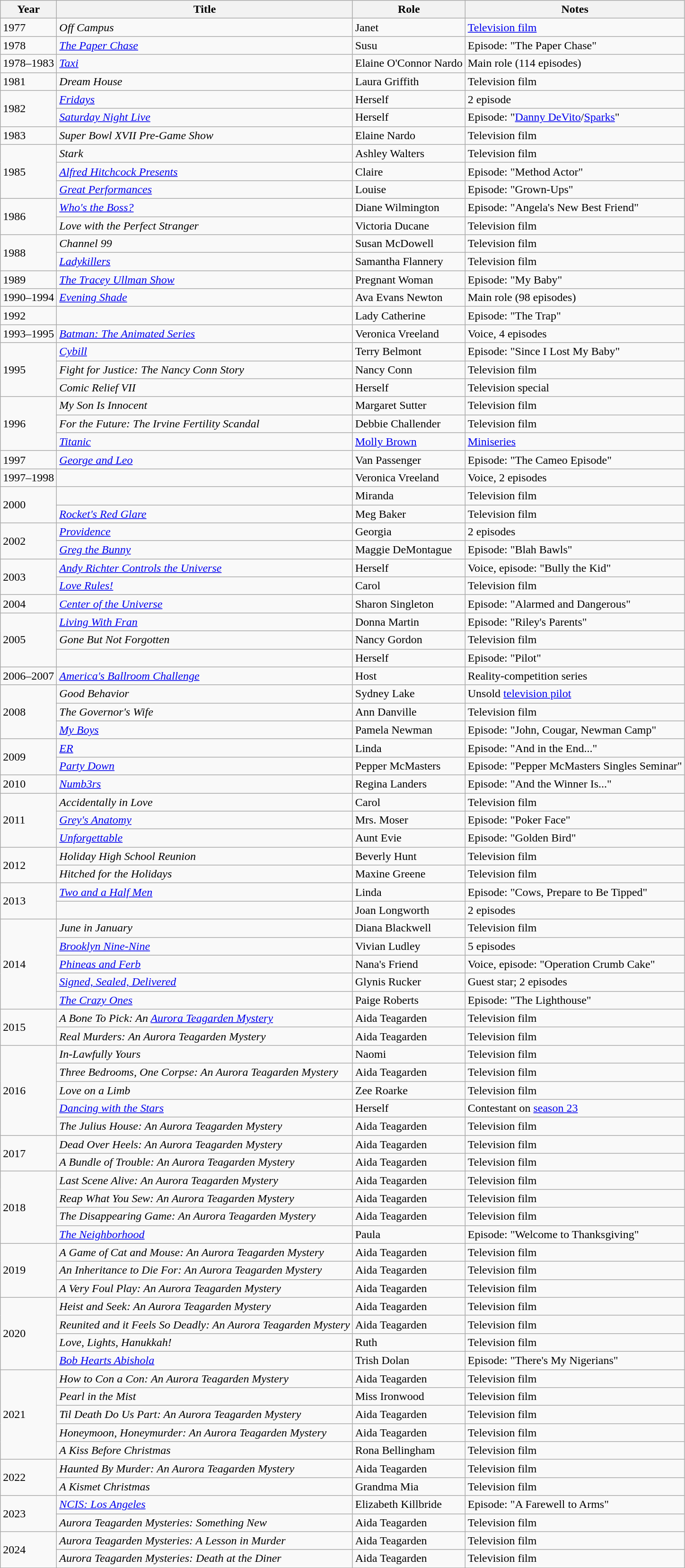<table class = "wikitable sortable">
<tr>
<th>Year</th>
<th>Title</th>
<th>Role</th>
<th class = "unsortable">Notes</th>
</tr>
<tr>
<td>1977</td>
<td><em>Off Campus</em></td>
<td>Janet</td>
<td><a href='#'>Television film</a></td>
</tr>
<tr>
<td>1978</td>
<td><em><a href='#'>The Paper Chase</a></em></td>
<td>Susu</td>
<td>Episode: "The Paper Chase"</td>
</tr>
<tr>
<td>1978–1983</td>
<td><em><a href='#'>Taxi</a></em></td>
<td>Elaine O'Connor Nardo</td>
<td>Main role (114 episodes)</td>
</tr>
<tr>
<td>1981</td>
<td><em>Dream House</em></td>
<td>Laura Griffith</td>
<td>Television film</td>
</tr>
<tr>
<td rowspan="2">1982</td>
<td><em><a href='#'>Fridays</a></em></td>
<td>Herself</td>
<td>2 episode</td>
</tr>
<tr>
<td><em><a href='#'>Saturday Night Live</a></em></td>
<td>Herself</td>
<td>Episode: "<a href='#'>Danny DeVito</a>/<a href='#'>Sparks</a>"</td>
</tr>
<tr>
<td>1983</td>
<td><em>Super Bowl XVII Pre-Game Show</em></td>
<td>Elaine Nardo</td>
<td>Television film</td>
</tr>
<tr>
<td rowspan="3">1985</td>
<td><em>Stark</em></td>
<td>Ashley Walters</td>
<td>Television film</td>
</tr>
<tr>
<td><em><a href='#'>Alfred Hitchcock Presents</a></em></td>
<td>Claire</td>
<td>Episode: "Method Actor"</td>
</tr>
<tr>
<td><em><a href='#'>Great Performances</a></em></td>
<td>Louise</td>
<td>Episode: "Grown-Ups"</td>
</tr>
<tr>
<td rowspan="2">1986</td>
<td><em><a href='#'>Who's the Boss?</a></em></td>
<td>Diane Wilmington</td>
<td>Episode: "Angela's New Best Friend"</td>
</tr>
<tr>
<td><em>Love with the Perfect Stranger</em></td>
<td>Victoria Ducane</td>
<td>Television film</td>
</tr>
<tr>
<td rowspan="2">1988</td>
<td><em>Channel 99</em></td>
<td>Susan McDowell</td>
<td>Television film</td>
</tr>
<tr>
<td><em><a href='#'>Ladykillers</a></em></td>
<td>Samantha Flannery</td>
<td>Television film</td>
</tr>
<tr>
<td>1989</td>
<td><em><a href='#'>The Tracey Ullman Show</a></em></td>
<td>Pregnant Woman</td>
<td>Episode: "My Baby"</td>
</tr>
<tr>
<td>1990–1994</td>
<td><em><a href='#'>Evening Shade</a></em></td>
<td>Ava Evans Newton</td>
<td>Main role (98 episodes)</td>
</tr>
<tr>
<td>1992</td>
<td><em></em></td>
<td>Lady Catherine</td>
<td>Episode: "The Trap"</td>
</tr>
<tr>
<td>1993–1995</td>
<td><em><a href='#'>Batman: The Animated Series</a></em></td>
<td>Veronica Vreeland</td>
<td>Voice, 4 episodes</td>
</tr>
<tr>
<td rowspan="3">1995</td>
<td><em><a href='#'>Cybill</a></em></td>
<td>Terry Belmont</td>
<td>Episode: "Since I Lost My Baby"</td>
</tr>
<tr>
<td><em>Fight for Justice: The Nancy Conn Story</em></td>
<td>Nancy Conn</td>
<td>Television film</td>
</tr>
<tr>
<td><em>Comic Relief VII</em></td>
<td>Herself</td>
<td>Television special</td>
</tr>
<tr>
<td rowspan="3">1996</td>
<td><em>My Son Is Innocent</em></td>
<td>Margaret Sutter</td>
<td>Television film</td>
</tr>
<tr>
<td><em>For the Future: The Irvine Fertility Scandal</em></td>
<td>Debbie Challender</td>
<td>Television film</td>
</tr>
<tr>
<td><em><a href='#'>Titanic</a></em></td>
<td><a href='#'>Molly Brown</a></td>
<td><a href='#'>Miniseries</a></td>
</tr>
<tr>
<td>1997</td>
<td><em><a href='#'>George and Leo</a></em></td>
<td>Van Passenger</td>
<td>Episode: "The Cameo Episode"</td>
</tr>
<tr>
<td>1997–1998</td>
<td><em></em></td>
<td>Veronica Vreeland</td>
<td>Voice, 2 episodes</td>
</tr>
<tr>
<td rowspan="2">2000</td>
<td><em></em></td>
<td>Miranda</td>
<td>Television film</td>
</tr>
<tr>
<td><em><a href='#'>Rocket's Red Glare</a></em></td>
<td>Meg Baker</td>
<td>Television film</td>
</tr>
<tr>
<td rowspan="2">2002</td>
<td><em><a href='#'>Providence</a></em></td>
<td>Georgia</td>
<td>2 episodes</td>
</tr>
<tr>
<td><em><a href='#'>Greg the Bunny</a></em></td>
<td>Maggie DeMontague</td>
<td>Episode: "Blah Bawls"</td>
</tr>
<tr>
<td rowspan="2">2003</td>
<td><em><a href='#'>Andy Richter Controls the Universe</a></em></td>
<td>Herself</td>
<td>Voice, episode: "Bully the Kid"</td>
</tr>
<tr>
<td><em><a href='#'>Love Rules!</a></em></td>
<td>Carol</td>
<td>Television film</td>
</tr>
<tr>
<td>2004</td>
<td><em><a href='#'>Center of the Universe</a></em></td>
<td>Sharon Singleton</td>
<td>Episode: "Alarmed and Dangerous"</td>
</tr>
<tr>
<td rowspan="3">2005</td>
<td><em><a href='#'>Living With Fran</a></em></td>
<td>Donna Martin</td>
<td>Episode: "Riley's Parents"</td>
</tr>
<tr>
<td><em>Gone But Not Forgotten</em></td>
<td>Nancy Gordon</td>
<td>Television film</td>
</tr>
<tr>
<td><em></em></td>
<td>Herself</td>
<td>Episode: "Pilot"</td>
</tr>
<tr>
<td>2006–2007</td>
<td><em><a href='#'>America's Ballroom Challenge</a></em></td>
<td>Host</td>
<td>Reality-competition series</td>
</tr>
<tr>
<td rowspan="3">2008</td>
<td><em>Good Behavior</em></td>
<td>Sydney Lake</td>
<td>Unsold <a href='#'>television pilot</a></td>
</tr>
<tr>
<td><em>The Governor's Wife</em></td>
<td>Ann Danville</td>
<td>Television film</td>
</tr>
<tr>
<td><em><a href='#'>My Boys</a></em></td>
<td>Pamela Newman</td>
<td>Episode: "John, Cougar, Newman Camp"</td>
</tr>
<tr>
<td rowspan="2">2009</td>
<td><em><a href='#'>ER</a></em></td>
<td>Linda</td>
<td>Episode: "And in the End..."</td>
</tr>
<tr>
<td><em><a href='#'>Party Down</a></em></td>
<td>Pepper McMasters</td>
<td>Episode: "Pepper McMasters Singles Seminar"</td>
</tr>
<tr>
<td>2010</td>
<td><em><a href='#'>Numb3rs</a></em></td>
<td>Regina Landers</td>
<td>Episode: "And the Winner Is..."</td>
</tr>
<tr>
<td rowspan="3">2011</td>
<td><em>Accidentally in Love</em></td>
<td>Carol</td>
<td>Television film</td>
</tr>
<tr>
<td><em><a href='#'>Grey's Anatomy</a></em></td>
<td>Mrs. Moser</td>
<td>Episode: "Poker Face"</td>
</tr>
<tr>
<td><em><a href='#'>Unforgettable</a></em></td>
<td>Aunt Evie</td>
<td>Episode: "Golden Bird"</td>
</tr>
<tr>
<td rowspan="2">2012</td>
<td><em>Holiday High School Reunion</em></td>
<td>Beverly Hunt</td>
<td>Television film</td>
</tr>
<tr>
<td><em>Hitched for the Holidays</em></td>
<td>Maxine Greene</td>
<td>Television film</td>
</tr>
<tr>
<td rowspan="2">2013</td>
<td><em><a href='#'>Two and a Half Men</a></em></td>
<td>Linda</td>
<td>Episode: "Cows, Prepare to Be Tipped"</td>
</tr>
<tr>
<td><em></em></td>
<td>Joan Longworth</td>
<td>2 episodes</td>
</tr>
<tr>
<td rowspan="5">2014</td>
<td><em>June in January</em></td>
<td>Diana Blackwell</td>
<td>Television film</td>
</tr>
<tr>
<td><em><a href='#'>Brooklyn Nine-Nine</a></em></td>
<td>Vivian Ludley</td>
<td>5 episodes</td>
</tr>
<tr>
<td><em><a href='#'>Phineas and Ferb</a></em></td>
<td>Nana's Friend</td>
<td>Voice, episode: "Operation Crumb Cake"</td>
</tr>
<tr>
<td><em><a href='#'>Signed, Sealed, Delivered</a></em></td>
<td>Glynis Rucker</td>
<td>Guest star; 2 episodes</td>
</tr>
<tr>
<td><em><a href='#'>The Crazy Ones</a></em></td>
<td>Paige Roberts</td>
<td>Episode: "The Lighthouse"</td>
</tr>
<tr>
<td rowspan="2">2015</td>
<td><em>A Bone To Pick: An <a href='#'>Aurora Teagarden Mystery</a></em></td>
<td>Aida Teagarden</td>
<td>Television film</td>
</tr>
<tr>
<td><em>Real Murders: An Aurora Teagarden Mystery</em></td>
<td>Aida Teagarden</td>
<td>Television film</td>
</tr>
<tr>
<td rowspan="5">2016</td>
<td><em>In-Lawfully Yours</em></td>
<td>Naomi</td>
<td>Television film</td>
</tr>
<tr>
<td><em>Three Bedrooms, One Corpse: An Aurora Teagarden Mystery</em></td>
<td>Aida Teagarden</td>
<td>Television film</td>
</tr>
<tr>
<td><em>Love on a Limb</em></td>
<td>Zee Roarke</td>
<td>Television film</td>
</tr>
<tr>
<td><em><a href='#'>Dancing with the Stars</a></em></td>
<td>Herself</td>
<td>Contestant on <a href='#'>season 23</a></td>
</tr>
<tr>
<td><em>The Julius House: An Aurora Teagarden Mystery</em></td>
<td>Aida Teagarden</td>
<td>Television film</td>
</tr>
<tr>
<td rowspan="2">2017</td>
<td><em>Dead Over Heels: An Aurora Teagarden Mystery</em></td>
<td>Aida Teagarden</td>
<td>Television film</td>
</tr>
<tr>
<td><em>A Bundle of Trouble: An Aurora Teagarden Mystery</em></td>
<td>Aida Teagarden</td>
<td>Television film</td>
</tr>
<tr>
<td rowspan="4">2018</td>
<td><em>Last Scene Alive: An Aurora Teagarden Mystery</em></td>
<td>Aida Teagarden</td>
<td>Television film</td>
</tr>
<tr>
<td><em>Reap What You Sew: An Aurora Teagarden Mystery</em></td>
<td>Aida Teagarden</td>
<td>Television film</td>
</tr>
<tr>
<td><em>The Disappearing Game: An Aurora Teagarden Mystery</em></td>
<td>Aida Teagarden</td>
<td>Television film</td>
</tr>
<tr>
<td><em><a href='#'>The Neighborhood</a></em></td>
<td>Paula</td>
<td>Episode: "Welcome to Thanksgiving"</td>
</tr>
<tr>
<td rowspan="3">2019</td>
<td><em>A Game of Cat and Mouse: An Aurora Teagarden Mystery</em></td>
<td>Aida Teagarden</td>
<td>Television film</td>
</tr>
<tr>
<td><em>An Inheritance to Die For: An Aurora Teagarden Mystery</em></td>
<td>Aida Teagarden</td>
<td>Television film</td>
</tr>
<tr>
<td><em>A Very Foul Play: An Aurora Teagarden Mystery</em></td>
<td>Aida Teagarden</td>
<td>Television film</td>
</tr>
<tr>
<td rowspan="4">2020</td>
<td><em>Heist and Seek: An Aurora Teagarden Mystery</em></td>
<td>Aida Teagarden</td>
<td>Television film</td>
</tr>
<tr>
<td><em>Reunited and it Feels So Deadly: An Aurora Teagarden Mystery</em></td>
<td>Aida Teagarden</td>
<td>Television film</td>
</tr>
<tr>
<td><em>Love, Lights, Hanukkah!</em></td>
<td>Ruth</td>
<td>Television film</td>
</tr>
<tr>
<td><em><a href='#'>Bob Hearts Abishola</a></em></td>
<td>Trish Dolan</td>
<td>Episode: "There's My Nigerians"</td>
</tr>
<tr>
<td rowspan="5">2021</td>
<td><em>How to Con a Con: An Aurora Teagarden Mystery</em></td>
<td>Aida Teagarden</td>
<td>Television film</td>
</tr>
<tr>
<td><em>Pearl in the Mist</em></td>
<td>Miss Ironwood</td>
<td>Television film</td>
</tr>
<tr>
<td><em>Til Death Do Us Part: An Aurora Teagarden Mystery</em></td>
<td>Aida Teagarden</td>
<td>Television film</td>
</tr>
<tr>
<td><em>Honeymoon, Honeymurder: An Aurora Teagarden Mystery</em></td>
<td>Aida Teagarden</td>
<td>Television film</td>
</tr>
<tr>
<td><em>A Kiss Before Christmas</em></td>
<td>Rona Bellingham</td>
<td>Television film</td>
</tr>
<tr>
<td rowspan="2">2022</td>
<td><em>Haunted By Murder: An Aurora Teagarden Mystery</em></td>
<td>Aida Teagarden</td>
<td>Television film</td>
</tr>
<tr>
<td><em>A Kismet Christmas</em></td>
<td>Grandma Mia</td>
<td>Television film</td>
</tr>
<tr>
<td rowspan="2">2023</td>
<td><em><a href='#'>NCIS: Los Angeles</a></em></td>
<td>Elizabeth Killbride</td>
<td>Episode: "A Farewell to Arms"</td>
</tr>
<tr>
<td><em>Aurora Teagarden Mysteries: Something New</em></td>
<td>Aida Teagarden</td>
<td>Television film</td>
</tr>
<tr>
<td rowspan="2">2024</td>
<td><em>Aurora Teagarden Mysteries: A Lesson in Murder</em></td>
<td>Aida Teagarden</td>
<td>Television film</td>
</tr>
<tr>
<td><em>Aurora Teagarden Mysteries: Death at the Diner</em></td>
<td>Aida Teagarden</td>
<td>Television film</td>
</tr>
</table>
